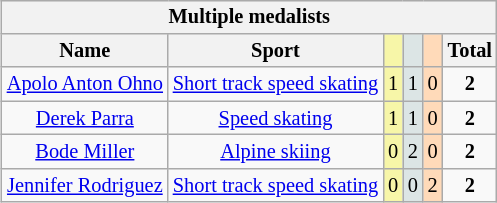<table class=wikitable style=font-size:85%;float:right;text-align:center>
<tr>
<th colspan=7>Multiple medalists</th>
</tr>
<tr>
<th>Name</th>
<th>Sport</th>
<td bgcolor=F7F6A8></td>
<td bgcolor=DCE5E5></td>
<td bgcolor=FFDAB9></td>
<th>Total</th>
</tr>
<tr>
<td><a href='#'>Apolo Anton Ohno</a></td>
<td><a href='#'>Short track speed skating</a></td>
<td bgcolor=F7F6A8>1</td>
<td bgcolor=DCE5E5>1</td>
<td bgcolor=FFDAB9>0</td>
<td><strong>2</strong></td>
</tr>
<tr>
<td><a href='#'>Derek Parra</a></td>
<td><a href='#'>Speed skating</a></td>
<td bgcolor=F7F6A8>1</td>
<td bgcolor=DCE5E5>1</td>
<td bgcolor=FFDAB9>0</td>
<td><strong>2</strong></td>
</tr>
<tr>
<td><a href='#'>Bode Miller</a></td>
<td><a href='#'>Alpine skiing</a></td>
<td bgcolor=F7F6A8>0</td>
<td bgcolor=DCE5E5>2</td>
<td bgcolor=FFDAB9>0</td>
<td><strong>2</strong></td>
</tr>
<tr>
<td><a href='#'>Jennifer Rodriguez</a></td>
<td><a href='#'>Short track speed skating</a></td>
<td bgcolor=F7F6A8>0</td>
<td bgcolor=DCE5E5>0</td>
<td bgcolor=FFDAB9>2</td>
<td><strong>2</strong></td>
</tr>
</table>
